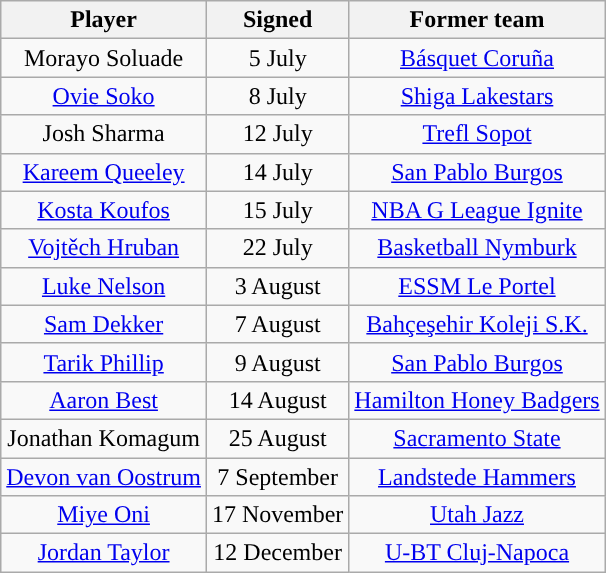<table class="wikitable sortable sortable" style="text-align: center">
<tr>
<th>Player</th>
<th>Signed</th>
<th>Former team</th>
</tr>
<tr>
<td>Morayo Soluade</td>
<td>5 July</td>
<td><a href='#'>Básquet Coruña</a></td>
</tr>
<tr>
<td><a href='#'>Ovie Soko</a></td>
<td>8 July</td>
<td><a href='#'>Shiga Lakestars</a></td>
</tr>
<tr>
<td>Josh Sharma</td>
<td>12 July</td>
<td><a href='#'>Trefl Sopot</a></td>
</tr>
<tr>
<td><a href='#'>Kareem Queeley</a></td>
<td>14 July</td>
<td><a href='#'>San Pablo Burgos</a></td>
</tr>
<tr>
<td><a href='#'>Kosta Koufos</a></td>
<td>15 July</td>
<td><a href='#'>NBA G League Ignite</a></td>
</tr>
<tr>
<td><a href='#'>Vojtěch Hruban</a></td>
<td>22 July</td>
<td><a href='#'>Basketball Nymburk</a></td>
</tr>
<tr>
<td><a href='#'>Luke Nelson</a></td>
<td>3 August</td>
<td><a href='#'>ESSM Le Portel</a></td>
</tr>
<tr>
<td><a href='#'>Sam Dekker</a></td>
<td>7 August</td>
<td><a href='#'>Bahçeşehir Koleji S.K.</a></td>
</tr>
<tr>
<td><a href='#'>Tarik Phillip</a></td>
<td>9 August</td>
<td><a href='#'>San Pablo Burgos</a></td>
</tr>
<tr>
<td><a href='#'>Aaron Best</a></td>
<td>14 August</td>
<td><a href='#'>Hamilton Honey Badgers</a></td>
</tr>
<tr>
<td>Jonathan Komagum</td>
<td>25 August</td>
<td><a href='#'>Sacramento State</a></td>
</tr>
<tr>
<td><a href='#'>Devon van Oostrum</a></td>
<td>7 September</td>
<td><a href='#'>Landstede Hammers</a></td>
</tr>
<tr>
<td><a href='#'>Miye Oni</a></td>
<td>17 November</td>
<td><a href='#'>Utah Jazz</a></td>
</tr>
<tr>
<td><a href='#'>Jordan Taylor</a></td>
<td>12 December</td>
<td><a href='#'>U-BT Cluj-Napoca</a></td>
</tr>
</table>
